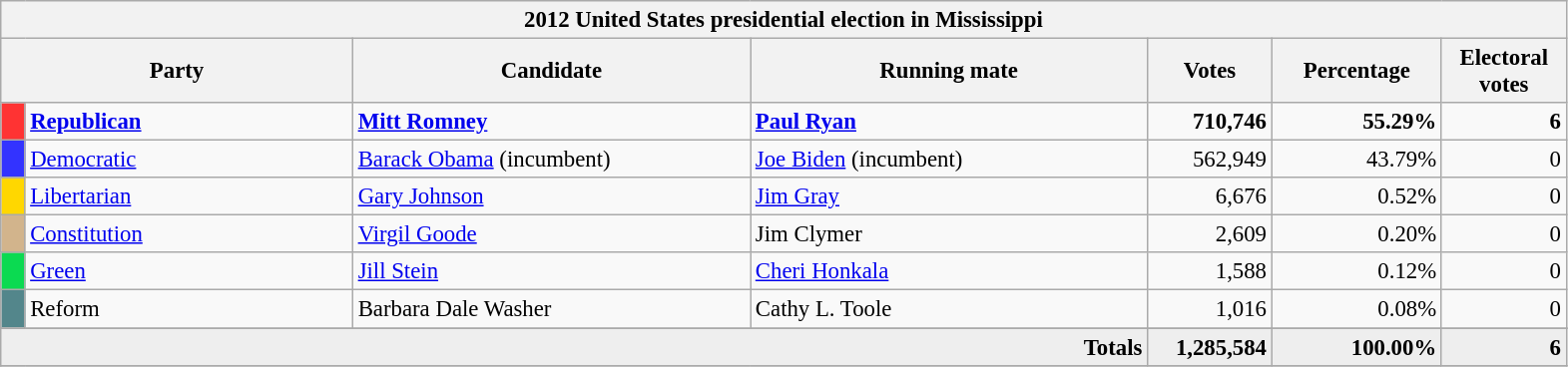<table class="wikitable" style="font-size: 95%;">
<tr>
<th colspan="7">2012 United States presidential election in Mississippi</th>
</tr>
<tr>
<th colspan="2" style="width: 15em">Party</th>
<th style="width: 17em">Candidate</th>
<th style="width: 17em">Running mate</th>
<th style="width: 5em">Votes</th>
<th style="width: 7em">Percentage</th>
<th style="width: 5em">Electoral votes</th>
</tr>
<tr>
<th style="background-color:#FF3333; width: 3px"></th>
<td style="width: 130px"><strong><a href='#'>Republican</a></strong></td>
<td><strong><a href='#'>Mitt Romney</a></strong></td>
<td><strong><a href='#'>Paul Ryan</a></strong></td>
<td align="right"><strong>710,746</strong></td>
<td align="right"><strong>55.29%</strong></td>
<td align="right"><strong>6</strong></td>
</tr>
<tr>
<th style="background-color:#3333FF; width: 3px"></th>
<td style="width: 130px"><a href='#'>Democratic</a></td>
<td><a href='#'>Barack Obama</a> (incumbent)</td>
<td><a href='#'>Joe Biden</a> (incumbent)</td>
<td align="right">562,949</td>
<td align="right">43.79%</td>
<td align="right">0</td>
</tr>
<tr>
<th style="background-color:#FFD700; width: 3px"></th>
<td style="width: 130px"><a href='#'>Libertarian</a></td>
<td><a href='#'>Gary Johnson</a></td>
<td><a href='#'>Jim Gray</a></td>
<td align="right">6,676</td>
<td align="right">0.52%</td>
<td align="right">0</td>
</tr>
<tr>
<th style="background-color:#D2B48C; width: 3px"></th>
<td style="width: 130px"><a href='#'>Constitution</a></td>
<td><a href='#'>Virgil Goode</a></td>
<td>Jim Clymer</td>
<td align="right">2,609</td>
<td align="right">0.20%</td>
<td align="right">0</td>
</tr>
<tr>
<th style="background-color:#0BDA51; width: 3px"></th>
<td style="width: 130px"><a href='#'>Green</a></td>
<td><a href='#'>Jill Stein</a></td>
<td><a href='#'>Cheri Honkala</a></td>
<td align="right">1,588</td>
<td align="right">0.12%</td>
<td align="right">0</td>
</tr>
<tr>
<th style="background-color:#53868B; width: 3px"></th>
<td style="width: 130px">Reform</td>
<td>Barbara Dale Washer</td>
<td>Cathy L. Toole</td>
<td align="right">1,016</td>
<td align="right">0.08%</td>
<td align="right">0</td>
</tr>
<tr>
</tr>
<tr bgcolor="#EEEEEE">
<td colspan="4" align="right"><strong>Totals</strong></td>
<td align="right"><strong>1,285,584</strong></td>
<td align="right"><strong>100.00%</strong></td>
<td align="right"><strong>6</strong></td>
</tr>
<tr bgcolor="#EEEEEE">
</tr>
</table>
